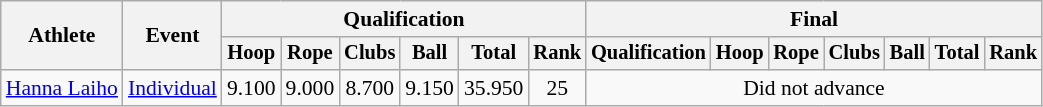<table class=wikitable style="font-size:90%">
<tr>
<th rowspan=2>Athlete</th>
<th rowspan=2>Event</th>
<th colspan=6>Qualification</th>
<th colspan=7>Final</th>
</tr>
<tr style="font-size:95%">
<th>Hoop</th>
<th>Rope</th>
<th>Clubs</th>
<th>Ball</th>
<th>Total</th>
<th>Rank</th>
<th>Qualification</th>
<th>Hoop</th>
<th>Rope</th>
<th>Clubs</th>
<th>Ball</th>
<th>Total</th>
<th>Rank</th>
</tr>
<tr align=center>
<td align=left><a href='#'>Hanna Laiho</a></td>
<td align=left><a href='#'>Individual</a></td>
<td>9.100</td>
<td>9.000</td>
<td>8.700</td>
<td>9.150</td>
<td>35.950</td>
<td>25</td>
<td colspan=7>Did not advance</td>
</tr>
</table>
